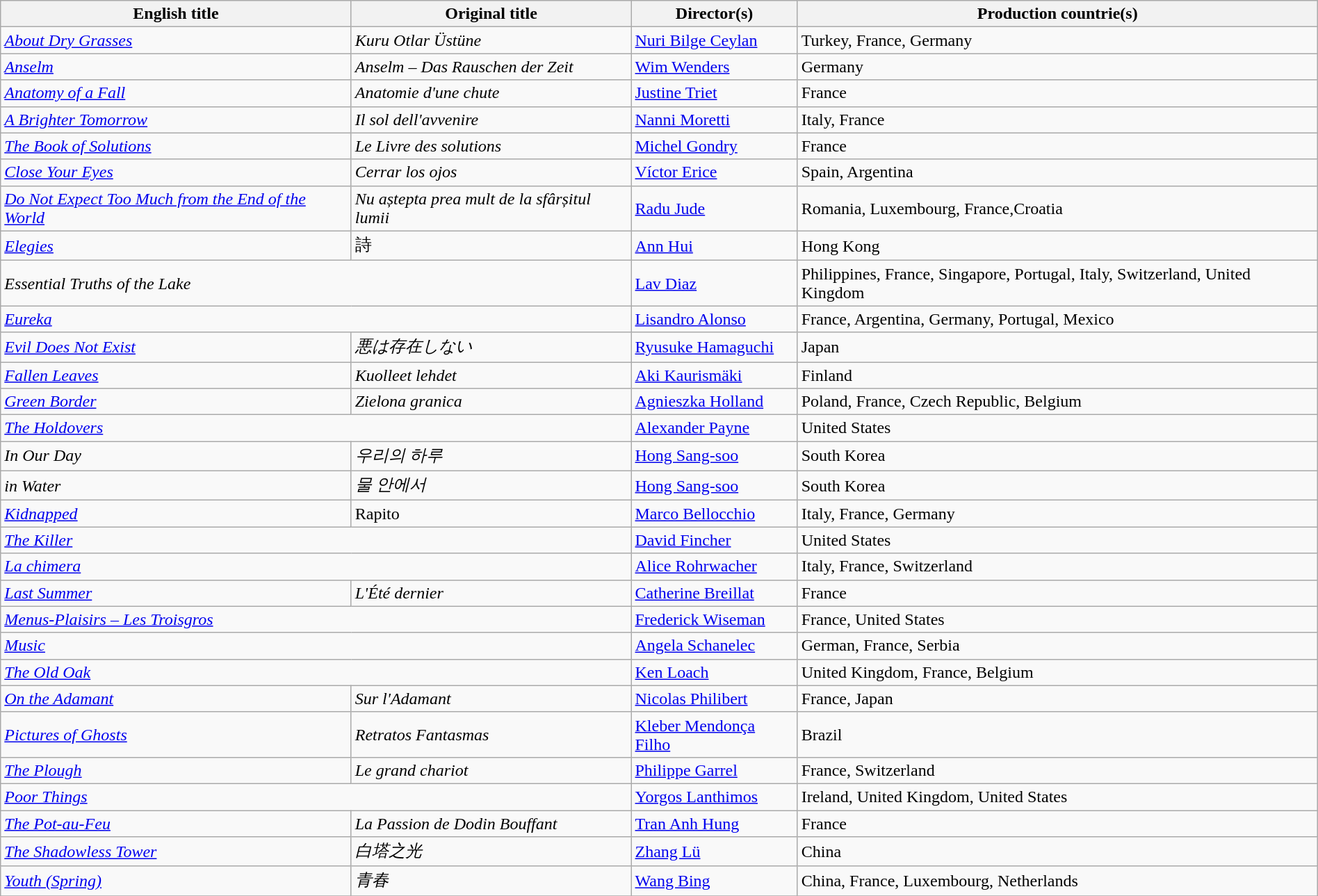<table class="sortable wikitable" style="width:100%; margin-bottom:4px" cellpadding="5">
<tr>
<th scope="col">English title</th>
<th scope="col">Original title</th>
<th scope="col">Director(s)</th>
<th scope="col">Production countrie(s)</th>
</tr>
<tr>
<td><em><a href='#'>About Dry Grasses</a></em></td>
<td><em>Kuru Otlar Üstüne</em></td>
<td><a href='#'>Nuri Bilge Ceylan</a></td>
<td>Turkey, France, Germany</td>
</tr>
<tr>
<td><em><a href='#'>Anselm</a></em></td>
<td><em>Anselm – Das Rauschen der Zeit</em></td>
<td><a href='#'>Wim Wenders</a></td>
<td>Germany</td>
</tr>
<tr>
<td><em><a href='#'>Anatomy of a Fall</a></em></td>
<td><em>Anatomie d'une chute</em></td>
<td><a href='#'>Justine Triet</a></td>
<td>France</td>
</tr>
<tr>
<td><em><a href='#'>A Brighter Tomorrow</a></em></td>
<td><em>Il sol dell'avvenire</em></td>
<td><a href='#'>Nanni Moretti</a></td>
<td>Italy, France</td>
</tr>
<tr>
<td><em><a href='#'>The Book of Solutions</a></em></td>
<td><em>Le Livre des solutions</em></td>
<td><a href='#'>Michel Gondry</a></td>
<td>France</td>
</tr>
<tr>
<td><em><a href='#'>Close Your Eyes</a></em></td>
<td><em>Cerrar los ojos</em></td>
<td><a href='#'>Víctor Erice</a></td>
<td>Spain, Argentina</td>
</tr>
<tr>
<td><em><a href='#'>Do Not Expect Too Much from the End of the World</a></em></td>
<td><em>Nu aștepta prea mult de la sfârșitul lumii</em></td>
<td><a href='#'>Radu Jude</a></td>
<td>Romania, Luxembourg, France,Croatia</td>
</tr>
<tr>
<td><em><a href='#'>Elegies</a></em></td>
<td>詩</td>
<td><a href='#'>Ann Hui</a></td>
<td>Hong Kong</td>
</tr>
<tr>
<td colspan="2"><em>Essential Truths of the Lake</em></td>
<td><a href='#'>Lav Diaz</a></td>
<td>Philippines, France, Singapore, Portugal, Italy, Switzerland, United Kingdom</td>
</tr>
<tr>
<td colspan=2><em><a href='#'>Eureka</a></em></td>
<td><a href='#'>Lisandro Alonso</a></td>
<td>France, Argentina, Germany, Portugal, Mexico</td>
</tr>
<tr>
<td><em><a href='#'>Evil Does Not Exist</a></em></td>
<td><em>悪は存在しない</em></td>
<td><a href='#'>Ryusuke Hamaguchi</a></td>
<td>Japan</td>
</tr>
<tr>
<td><em><a href='#'>Fallen Leaves</a></em></td>
<td><em>Kuolleet lehdet</em></td>
<td><a href='#'>Aki Kaurismäki</a></td>
<td>Finland</td>
</tr>
<tr>
<td><em><a href='#'>Green Border</a></em></td>
<td><em>Zielona granica</em></td>
<td><a href='#'>Agnieszka Holland</a></td>
<td>Poland, France, Czech Republic, Belgium</td>
</tr>
<tr>
<td colspan=2><em><a href='#'>The Holdovers</a></em></td>
<td><a href='#'>Alexander Payne</a></td>
<td>United States</td>
</tr>
<tr>
<td><em>In Our Day</em></td>
<td><em>우리의 하루</em></td>
<td><a href='#'>Hong Sang-soo</a></td>
<td>South Korea</td>
</tr>
<tr>
<td><em>in Water</em></td>
<td><em>물 안에서</em></td>
<td><a href='#'>Hong Sang-soo</a></td>
<td>South Korea</td>
</tr>
<tr>
<td><em><a href='#'>Kidnapped</a></em></td>
<td>Rapito</td>
<td><a href='#'>Marco Bellocchio</a></td>
<td>Italy, France, Germany</td>
</tr>
<tr>
<td colspan=2><em><a href='#'>The Killer</a></em></td>
<td><a href='#'>David Fincher</a></td>
<td>United States</td>
</tr>
<tr>
<td colspan="2"><em><a href='#'>La chimera</a></em></td>
<td><a href='#'>Alice Rohrwacher</a></td>
<td>Italy, France, Switzerland</td>
</tr>
<tr>
<td><em><a href='#'>Last Summer</a></em></td>
<td><em>L'Été dernier</em></td>
<td><a href='#'>Catherine Breillat</a></td>
<td>France</td>
</tr>
<tr>
<td colspan="2"><em><a href='#'>Menus-Plaisirs – Les Troisgros</a></em></td>
<td><a href='#'>Frederick Wiseman</a></td>
<td>France, United States</td>
</tr>
<tr>
<td colspan=2><em><a href='#'>Music</a></em></td>
<td><a href='#'>Angela Schanelec</a></td>
<td>German, France, Serbia</td>
</tr>
<tr>
<td colspan=2><em><a href='#'>The Old Oak</a></em></td>
<td><a href='#'>Ken Loach</a></td>
<td>United Kingdom, France, Belgium</td>
</tr>
<tr>
<td><em><a href='#'>On the Adamant</a></em></td>
<td><em>Sur l'Adamant</em></td>
<td><a href='#'>Nicolas Philibert</a></td>
<td>France, Japan</td>
</tr>
<tr>
<td><em><a href='#'>Pictures of Ghosts</a></em></td>
<td><em>Retratos Fantasmas</em></td>
<td><a href='#'>Kleber Mendonça Filho</a></td>
<td>Brazil</td>
</tr>
<tr>
<td><em><a href='#'>The Plough</a></em></td>
<td><em>Le grand chariot</em></td>
<td><a href='#'>Philippe Garrel</a></td>
<td>France, Switzerland</td>
</tr>
<tr>
<td colspan=2><em><a href='#'>Poor Things</a></em></td>
<td><a href='#'>Yorgos Lanthimos</a></td>
<td>Ireland, United Kingdom, United States</td>
</tr>
<tr>
<td><em><a href='#'>The Pot-au-Feu</a></em></td>
<td><em>La Passion de Dodin Bouffant</em></td>
<td><a href='#'>Tran Anh Hung</a></td>
<td>France</td>
</tr>
<tr>
<td><em><a href='#'>The Shadowless Tower</a></em></td>
<td><em>白塔之光</em></td>
<td><a href='#'>Zhang Lü</a></td>
<td>China</td>
</tr>
<tr>
<td><em><a href='#'>Youth (Spring)</a></em></td>
<td><em>青春</em></td>
<td><a href='#'>Wang Bing</a></td>
<td>China, France, Luxembourg, Netherlands</td>
</tr>
<tr>
</tr>
</table>
